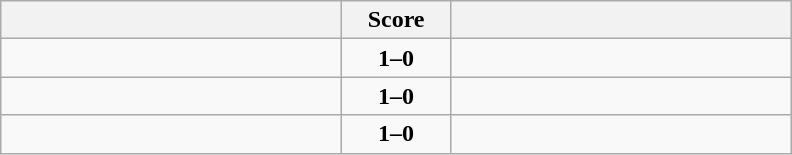<table class="wikitable" style="text-align: center;">
<tr>
<th align="right" width="220"></th>
<th width="65">Score</th>
<th align="left" width="220"></th>
</tr>
<tr>
<td align=right><strong></strong></td>
<td align=center><strong>1–0</strong></td>
<td align=left></td>
</tr>
<tr>
<td align=right><strong></strong></td>
<td align=center><strong>1–0</strong></td>
<td align=left></td>
</tr>
<tr>
<td align=right><strong></strong></td>
<td align=center><strong>1–0</strong></td>
<td align=left></td>
</tr>
</table>
